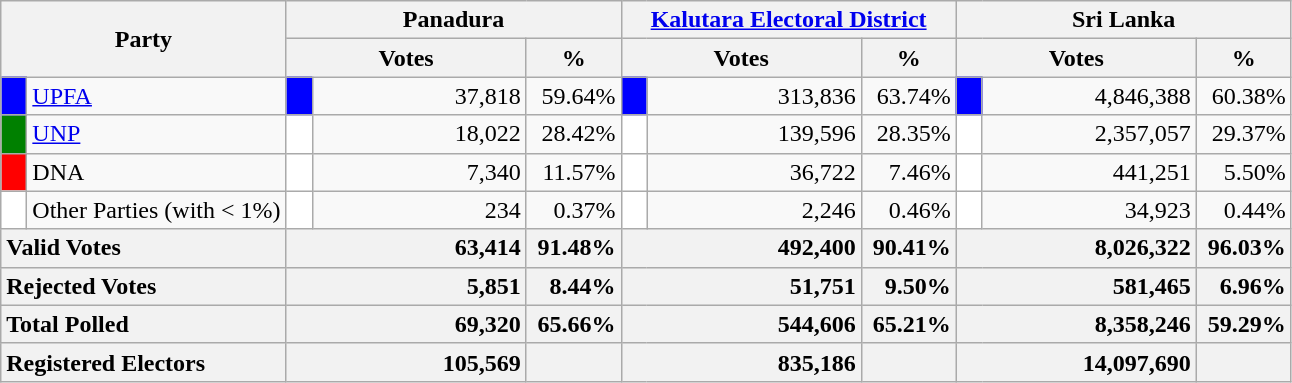<table class="wikitable">
<tr>
<th colspan="2" width="144px"rowspan="2">Party</th>
<th colspan="3" width="216px">Panadura</th>
<th colspan="3" width="216px"><a href='#'>Kalutara Electoral District</a></th>
<th colspan="3" width="216px">Sri Lanka</th>
</tr>
<tr>
<th colspan="2" width="144px">Votes</th>
<th>%</th>
<th colspan="2" width="144px">Votes</th>
<th>%</th>
<th colspan="2" width="144px">Votes</th>
<th>%</th>
</tr>
<tr>
<td style="background-color:blue;" width="10px"></td>
<td style="text-align:left;"><a href='#'>UPFA</a></td>
<td style="background-color:blue;" width="10px"></td>
<td style="text-align:right;">37,818</td>
<td style="text-align:right;">59.64%</td>
<td style="background-color:blue;" width="10px"></td>
<td style="text-align:right;">313,836</td>
<td style="text-align:right;">63.74%</td>
<td style="background-color:blue;" width="10px"></td>
<td style="text-align:right;">4,846,388</td>
<td style="text-align:right;">60.38%</td>
</tr>
<tr>
<td style="background-color:green;" width="10px"></td>
<td style="text-align:left;"><a href='#'>UNP</a></td>
<td style="background-color:white;" width="10px"></td>
<td style="text-align:right;">18,022</td>
<td style="text-align:right;">28.42%</td>
<td style="background-color:white;" width="10px"></td>
<td style="text-align:right;">139,596</td>
<td style="text-align:right;">28.35%</td>
<td style="background-color:white;" width="10px"></td>
<td style="text-align:right;">2,357,057</td>
<td style="text-align:right;">29.37%</td>
</tr>
<tr>
<td style="background-color:red;" width="10px"></td>
<td style="text-align:left;">DNA</td>
<td style="background-color:white;" width="10px"></td>
<td style="text-align:right;">7,340</td>
<td style="text-align:right;">11.57%</td>
<td style="background-color:white;" width="10px"></td>
<td style="text-align:right;">36,722</td>
<td style="text-align:right;">7.46%</td>
<td style="background-color:white;" width="10px"></td>
<td style="text-align:right;">441,251</td>
<td style="text-align:right;">5.50%</td>
</tr>
<tr>
<td style="background-color:white;" width="10px"></td>
<td style="text-align:left;">Other Parties (with < 1%)</td>
<td style="background-color:white;" width="10px"></td>
<td style="text-align:right;">234</td>
<td style="text-align:right;">0.37%</td>
<td style="background-color:white;" width="10px"></td>
<td style="text-align:right;">2,246</td>
<td style="text-align:right;">0.46%</td>
<td style="background-color:white;" width="10px"></td>
<td style="text-align:right;">34,923</td>
<td style="text-align:right;">0.44%</td>
</tr>
<tr>
<th colspan="2" width="144px"style="text-align:left;">Valid Votes</th>
<th style="text-align:right;"colspan="2" width="144px">63,414</th>
<th style="text-align:right;">91.48%</th>
<th style="text-align:right;"colspan="2" width="144px">492,400</th>
<th style="text-align:right;">90.41%</th>
<th style="text-align:right;"colspan="2" width="144px">8,026,322</th>
<th style="text-align:right;">96.03%</th>
</tr>
<tr>
<th colspan="2" width="144px"style="text-align:left;">Rejected Votes</th>
<th style="text-align:right;"colspan="2" width="144px">5,851</th>
<th style="text-align:right;">8.44%</th>
<th style="text-align:right;"colspan="2" width="144px">51,751</th>
<th style="text-align:right;">9.50%</th>
<th style="text-align:right;"colspan="2" width="144px">581,465</th>
<th style="text-align:right;">6.96%</th>
</tr>
<tr>
<th colspan="2" width="144px"style="text-align:left;">Total Polled</th>
<th style="text-align:right;"colspan="2" width="144px">69,320</th>
<th style="text-align:right;">65.66%</th>
<th style="text-align:right;"colspan="2" width="144px">544,606</th>
<th style="text-align:right;">65.21%</th>
<th style="text-align:right;"colspan="2" width="144px">8,358,246</th>
<th style="text-align:right;">59.29%</th>
</tr>
<tr>
<th colspan="2" width="144px"style="text-align:left;">Registered Electors</th>
<th style="text-align:right;"colspan="2" width="144px">105,569</th>
<th></th>
<th style="text-align:right;"colspan="2" width="144px">835,186</th>
<th></th>
<th style="text-align:right;"colspan="2" width="144px">14,097,690</th>
<th></th>
</tr>
</table>
